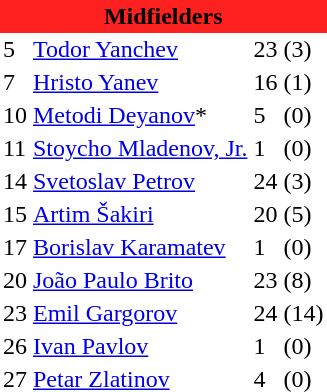<table class="toccolours" border="0" cellpadding="2" cellspacing="0" align="left" style="margin:0.5em;">
<tr>
<th colspan="4" align="center" bgcolor="#FF2020"><span>Midfielders</span></th>
</tr>
<tr>
<td>5</td>
<td> <a href='#'>Todor Yanchev</a></td>
<td>23</td>
<td>(3)</td>
</tr>
<tr>
<td>7</td>
<td> <a href='#'>Hristo Yanev</a></td>
<td>16</td>
<td>(1)</td>
</tr>
<tr>
<td>10</td>
<td> <a href='#'>Metodi Deyanov</a>*</td>
<td>5</td>
<td>(0)</td>
</tr>
<tr>
<td>11</td>
<td> <a href='#'>Stoycho Mladenov, Jr.</a></td>
<td>1</td>
<td>(0)</td>
</tr>
<tr>
<td>14</td>
<td> <a href='#'>Svetoslav Petrov</a></td>
<td>24</td>
<td>(3)</td>
</tr>
<tr>
<td>15</td>
<td> <a href='#'>Artim Šakiri</a></td>
<td>20</td>
<td>(5)</td>
</tr>
<tr>
<td>17</td>
<td> <a href='#'>Borislav Karamatev</a></td>
<td>1</td>
<td>(0)</td>
</tr>
<tr>
<td>20</td>
<td> <a href='#'>João Paulo Brito</a></td>
<td>23</td>
<td>(8)</td>
</tr>
<tr>
<td>23</td>
<td> <a href='#'>Emil Gargorov</a></td>
<td>24</td>
<td>(14)</td>
</tr>
<tr>
<td>26</td>
<td> <a href='#'>Ivan Pavlov</a></td>
<td>1</td>
<td>(0)</td>
</tr>
<tr>
<td>27</td>
<td> <a href='#'>Petar Zlatinov</a></td>
<td>4</td>
<td>(0)</td>
</tr>
<tr>
</tr>
</table>
